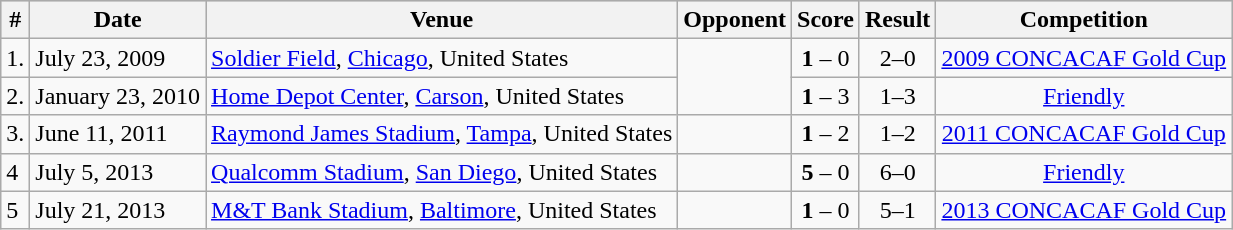<table class="wikitable">
<tr style="background:#ccc; text-align:center;">
<th>#</th>
<th>Date</th>
<th>Venue</th>
<th>Opponent</th>
<th>Score</th>
<th>Result</th>
<th>Competition</th>
</tr>
<tr>
<td>1.</td>
<td>July 23, 2009</td>
<td><a href='#'>Soldier Field</a>, <a href='#'>Chicago</a>, United States</td>
<td rowspan=2></td>
<td align="center"><strong>1</strong> – 0</td>
<td align="center">2–0</td>
<td align="center"><a href='#'>2009 CONCACAF Gold Cup</a></td>
</tr>
<tr>
<td>2.</td>
<td>January 23, 2010</td>
<td><a href='#'>Home Depot Center</a>, <a href='#'>Carson</a>, United States</td>
<td align="center"><strong>1</strong> – 3</td>
<td align="center">1–3</td>
<td align="center"><a href='#'>Friendly</a></td>
</tr>
<tr>
<td>3.</td>
<td>June 11, 2011</td>
<td><a href='#'>Raymond James Stadium</a>, <a href='#'>Tampa</a>, United States</td>
<td></td>
<td align="center"><strong>1</strong> – 2</td>
<td align="center">1–2</td>
<td align="center"><a href='#'>2011 CONCACAF Gold Cup</a></td>
</tr>
<tr>
<td>4</td>
<td>July 5, 2013</td>
<td><a href='#'>Qualcomm Stadium</a>, <a href='#'>San Diego</a>, United States</td>
<td></td>
<td align="center"><strong>5</strong> – 0</td>
<td align="center">6–0</td>
<td align="center"><a href='#'>Friendly</a></td>
</tr>
<tr>
<td>5</td>
<td>July 21, 2013</td>
<td><a href='#'>M&T Bank Stadium</a>, <a href='#'>Baltimore</a>, United States</td>
<td></td>
<td align="center"><strong>1</strong> – 0</td>
<td align="center">5–1</td>
<td align="center"><a href='#'>2013 CONCACAF Gold Cup</a></td>
</tr>
</table>
